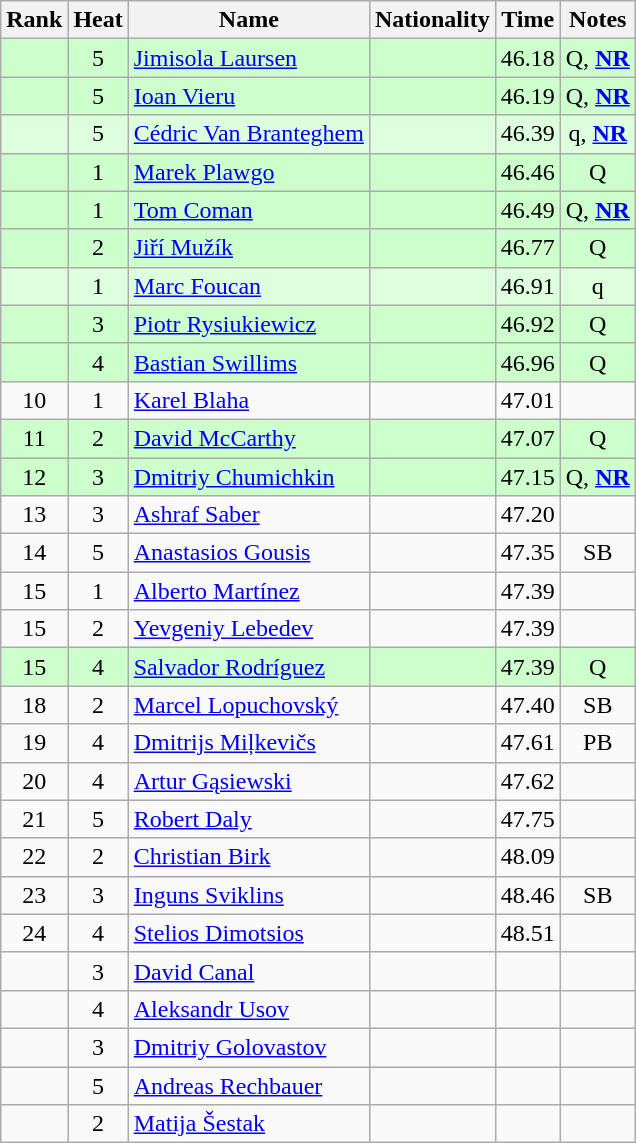<table class="wikitable sortable" style="text-align:center">
<tr>
<th>Rank</th>
<th>Heat</th>
<th>Name</th>
<th>Nationality</th>
<th>Time</th>
<th>Notes</th>
</tr>
<tr bgcolor=ccffcc>
<td></td>
<td>5</td>
<td align="left"><a href='#'>Jimisola Laursen</a></td>
<td align=left></td>
<td>46.18</td>
<td>Q, <strong><a href='#'>NR</a></strong></td>
</tr>
<tr bgcolor=ccffcc>
<td></td>
<td>5</td>
<td align="left"><a href='#'>Ioan Vieru</a></td>
<td align=left></td>
<td>46.19</td>
<td>Q, <strong><a href='#'>NR</a></strong></td>
</tr>
<tr bgcolor=ddffdd>
<td></td>
<td>5</td>
<td align="left"><a href='#'>Cédric Van Branteghem</a></td>
<td align=left></td>
<td>46.39</td>
<td>q, <strong><a href='#'>NR</a></strong></td>
</tr>
<tr bgcolor=ccffcc>
<td></td>
<td>1</td>
<td align="left"><a href='#'>Marek Plawgo</a></td>
<td align=left></td>
<td>46.46</td>
<td>Q</td>
</tr>
<tr bgcolor=ccffcc>
<td></td>
<td>1</td>
<td align="left"><a href='#'>Tom Coman</a></td>
<td align=left></td>
<td>46.49</td>
<td>Q, <strong><a href='#'>NR</a></strong></td>
</tr>
<tr bgcolor=ccffcc>
<td></td>
<td>2</td>
<td align="left"><a href='#'>Jiří Mužík</a></td>
<td align=left></td>
<td>46.77</td>
<td>Q</td>
</tr>
<tr bgcolor=ddffdd>
<td></td>
<td>1</td>
<td align="left"><a href='#'>Marc Foucan</a></td>
<td align=left></td>
<td>46.91</td>
<td>q</td>
</tr>
<tr bgcolor=ccffcc>
<td></td>
<td>3</td>
<td align="left"><a href='#'>Piotr Rysiukiewicz</a></td>
<td align=left></td>
<td>46.92</td>
<td>Q</td>
</tr>
<tr bgcolor=ccffcc>
<td></td>
<td>4</td>
<td align="left"><a href='#'>Bastian Swillims</a></td>
<td align=left></td>
<td>46.96</td>
<td>Q</td>
</tr>
<tr>
<td>10</td>
<td>1</td>
<td align="left"><a href='#'>Karel Blaha</a></td>
<td align=left></td>
<td>47.01</td>
<td></td>
</tr>
<tr bgcolor=ccffcc>
<td>11</td>
<td>2</td>
<td align="left"><a href='#'>David McCarthy</a></td>
<td align=left></td>
<td>47.07</td>
<td>Q</td>
</tr>
<tr bgcolor=ccffcc>
<td>12</td>
<td>3</td>
<td align="left"><a href='#'>Dmitriy Chumichkin</a></td>
<td align=left></td>
<td>47.15</td>
<td>Q, <strong><a href='#'>NR</a></strong></td>
</tr>
<tr>
<td>13</td>
<td>3</td>
<td align="left"><a href='#'>Ashraf Saber</a></td>
<td align=left></td>
<td>47.20</td>
<td></td>
</tr>
<tr>
<td>14</td>
<td>5</td>
<td align="left"><a href='#'>Anastasios Gousis</a></td>
<td align=left></td>
<td>47.35</td>
<td>SB</td>
</tr>
<tr>
<td>15</td>
<td>1</td>
<td align="left"><a href='#'>Alberto Martínez</a></td>
<td align=left></td>
<td>47.39</td>
<td></td>
</tr>
<tr>
<td>15</td>
<td>2</td>
<td align="left"><a href='#'>Yevgeniy Lebedev</a></td>
<td align=left></td>
<td>47.39</td>
<td></td>
</tr>
<tr bgcolor=ccffcc>
<td>15</td>
<td>4</td>
<td align="left"><a href='#'>Salvador Rodríguez</a></td>
<td align=left></td>
<td>47.39</td>
<td>Q</td>
</tr>
<tr>
<td>18</td>
<td>2</td>
<td align="left"><a href='#'>Marcel Lopuchovský</a></td>
<td align=left></td>
<td>47.40</td>
<td>SB</td>
</tr>
<tr>
<td>19</td>
<td>4</td>
<td align="left"><a href='#'>Dmitrijs Miļkevičs</a></td>
<td align=left></td>
<td>47.61</td>
<td>PB</td>
</tr>
<tr>
<td>20</td>
<td>4</td>
<td align="left"><a href='#'>Artur Gąsiewski</a></td>
<td align=left></td>
<td>47.62</td>
<td></td>
</tr>
<tr>
<td>21</td>
<td>5</td>
<td align="left"><a href='#'>Robert Daly</a></td>
<td align=left></td>
<td>47.75</td>
<td></td>
</tr>
<tr>
<td>22</td>
<td>2</td>
<td align="left"><a href='#'>Christian Birk</a></td>
<td align=left></td>
<td>48.09</td>
<td></td>
</tr>
<tr>
<td>23</td>
<td>3</td>
<td align="left"><a href='#'>Inguns Sviklins</a></td>
<td align=left></td>
<td>48.46</td>
<td>SB</td>
</tr>
<tr>
<td>24</td>
<td>4</td>
<td align="left"><a href='#'>Stelios Dimotsios</a></td>
<td align=left></td>
<td>48.51</td>
<td></td>
</tr>
<tr>
<td></td>
<td>3</td>
<td align="left"><a href='#'>David Canal</a></td>
<td align=left></td>
<td></td>
<td></td>
</tr>
<tr>
<td></td>
<td>4</td>
<td align="left"><a href='#'>Aleksandr Usov</a></td>
<td align=left></td>
<td></td>
<td></td>
</tr>
<tr>
<td></td>
<td>3</td>
<td align="left"><a href='#'>Dmitriy Golovastov</a></td>
<td align=left></td>
<td></td>
<td></td>
</tr>
<tr>
<td></td>
<td>5</td>
<td align="left"><a href='#'>Andreas Rechbauer</a></td>
<td align=left></td>
<td></td>
<td></td>
</tr>
<tr>
<td></td>
<td>2</td>
<td align="left"><a href='#'>Matija Šestak</a></td>
<td align=left></td>
<td></td>
<td></td>
</tr>
</table>
